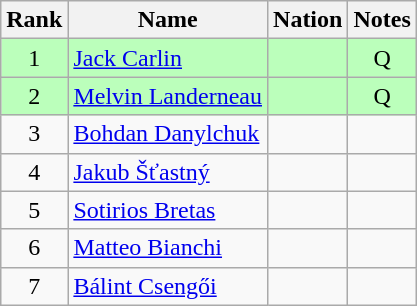<table class="wikitable sortable" style="text-align:center">
<tr>
<th>Rank</th>
<th>Name</th>
<th>Nation</th>
<th>Notes</th>
</tr>
<tr bgcolor=bbffbb>
<td>1</td>
<td align=left><a href='#'>Jack Carlin</a></td>
<td align=left></td>
<td>Q</td>
</tr>
<tr bgcolor=bbffbb>
<td>2</td>
<td align=left><a href='#'>Melvin Landerneau</a></td>
<td align=left></td>
<td>Q</td>
</tr>
<tr>
<td>3</td>
<td align=left><a href='#'>Bohdan Danylchuk</a></td>
<td align=left></td>
<td></td>
</tr>
<tr>
<td>4</td>
<td align=left><a href='#'>Jakub Šťastný</a></td>
<td align=left></td>
<td></td>
</tr>
<tr>
<td>5</td>
<td align=left><a href='#'>Sotirios Bretas</a></td>
<td align=left></td>
<td></td>
</tr>
<tr>
<td>6</td>
<td align=left><a href='#'>Matteo Bianchi</a></td>
<td align=left></td>
<td></td>
</tr>
<tr>
<td>7</td>
<td align=left><a href='#'>Bálint Csengői</a></td>
<td align=left></td>
<td></td>
</tr>
</table>
